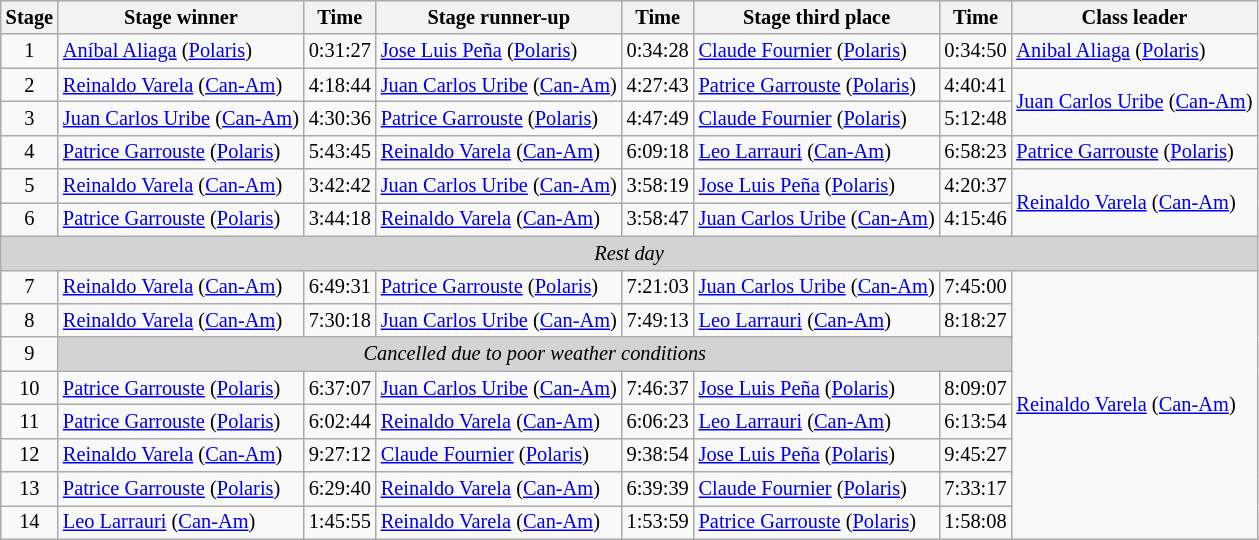<table class="wikitable" style="font-size:85%">
<tr>
<th>Stage</th>
<th>Stage winner</th>
<th>Time</th>
<th>Stage runner-up</th>
<th>Time</th>
<th>Stage third place</th>
<th>Time</th>
<th>Class leader</th>
</tr>
<tr>
<td align=center>1</td>
<td> <a href='#'>Aníbal Aliaga</a> (<a href='#'>Polaris</a>)</td>
<td>0:31:27</td>
<td> <a href='#'>Jose Luis Peña</a> (<a href='#'>Polaris</a>)</td>
<td>0:34:28</td>
<td> <a href='#'>Claude Fournier</a> (<a href='#'>Polaris</a>)</td>
<td>0:34:50</td>
<td> <a href='#'>Anibal Aliaga</a> (<a href='#'>Polaris</a>)</td>
</tr>
<tr>
<td align=center>2</td>
<td> <a href='#'>Reinaldo Varela</a> (<a href='#'>Can-Am</a>)</td>
<td>4:18:44</td>
<td> <a href='#'>Juan Carlos Uribe</a> (<a href='#'>Can-Am</a>)</td>
<td>4:27:43</td>
<td> <a href='#'>Patrice Garrouste</a> (<a href='#'>Polaris</a>)</td>
<td>4:40:41</td>
<td rowspan="2"> <a href='#'>Juan Carlos Uribe</a> (<a href='#'>Can-Am</a>)</td>
</tr>
<tr>
<td align=center>3</td>
<td> <a href='#'>Juan Carlos Uribe</a> (<a href='#'>Can-Am</a>)</td>
<td>4:30:36</td>
<td> <a href='#'>Patrice Garrouste</a> (<a href='#'>Polaris</a>)</td>
<td>4:47:49</td>
<td> <a href='#'>Claude Fournier</a> (<a href='#'>Polaris</a>)</td>
<td>5:12:48</td>
</tr>
<tr>
<td align=center>4</td>
<td> <a href='#'>Patrice Garrouste</a> (<a href='#'>Polaris</a>)</td>
<td>5:43:45</td>
<td> <a href='#'>Reinaldo Varela</a> (<a href='#'>Can-Am</a>)</td>
<td>6:09:18</td>
<td> <a href='#'>Leo Larrauri</a> (<a href='#'>Can-Am</a>)</td>
<td>6:58:23</td>
<td> <a href='#'>Patrice Garrouste</a> (<a href='#'>Polaris</a>)</td>
</tr>
<tr>
<td align=center>5</td>
<td> <a href='#'>Reinaldo Varela</a> (<a href='#'>Can-Am</a>)</td>
<td>3:42:42</td>
<td> <a href='#'>Juan Carlos Uribe</a> (<a href='#'>Can-Am</a>)</td>
<td>3:58:19</td>
<td> <a href='#'>Jose Luis Peña</a> (<a href='#'>Polaris</a>)</td>
<td>4:20:37</td>
<td rowspan="2"> <a href='#'>Reinaldo Varela</a> (<a href='#'>Can-Am</a>)</td>
</tr>
<tr>
<td align=center>6</td>
<td> <a href='#'>Patrice Garrouste</a> (<a href='#'>Polaris</a>)</td>
<td>3:44:18</td>
<td> <a href='#'>Reinaldo Varela</a> (<a href='#'>Can-Am</a>)</td>
<td>3:58:47</td>
<td> <a href='#'>Juan Carlos Uribe</a> (<a href='#'>Can-Am</a>)</td>
<td>4:15:46</td>
</tr>
<tr>
<td colspan="8" style="background:lightgrey; text-align:center;"><em>Rest day</em></td>
</tr>
<tr>
<td align=center>7</td>
<td> <a href='#'>Reinaldo Varela</a> (<a href='#'>Can-Am</a>)</td>
<td>6:49:31</td>
<td> <a href='#'>Patrice Garrouste</a> (<a href='#'>Polaris</a>)</td>
<td>7:21:03</td>
<td> <a href='#'>Juan Carlos Uribe</a> (<a href='#'>Can-Am</a>)</td>
<td>7:45:00</td>
<td rowspan="8"> <a href='#'>Reinaldo Varela</a> (<a href='#'>Can-Am</a>)</td>
</tr>
<tr>
<td align=center>8</td>
<td> <a href='#'>Reinaldo Varela</a> (<a href='#'>Can-Am</a>)</td>
<td>7:30:18</td>
<td> <a href='#'>Juan Carlos Uribe</a> (<a href='#'>Can-Am</a>)</td>
<td>7:49:13</td>
<td> <a href='#'>Leo Larrauri</a> (<a href='#'>Can-Am</a>)</td>
<td>8:18:27</td>
</tr>
<tr>
<td align=center>9</td>
<td colspan="6"  style="text-align:center; background:lightgrey;"><em>Cancelled due to poor weather conditions</em></td>
</tr>
<tr>
<td align=center>10</td>
<td> <a href='#'>Patrice Garrouste</a> (<a href='#'>Polaris</a>)</td>
<td>6:37:07</td>
<td> <a href='#'>Juan Carlos Uribe</a> (<a href='#'>Can-Am</a>)</td>
<td>7:46:37</td>
<td> <a href='#'>Jose Luis Peña</a> (<a href='#'>Polaris</a>)</td>
<td>8:09:07</td>
</tr>
<tr>
<td align=center>11</td>
<td> <a href='#'>Patrice Garrouste</a> (<a href='#'>Polaris</a>)</td>
<td>6:02:44</td>
<td> <a href='#'>Reinaldo Varela</a> (<a href='#'>Can-Am</a>)</td>
<td>6:06:23</td>
<td> <a href='#'>Leo Larrauri</a> (<a href='#'>Can-Am</a>)</td>
<td>6:13:54</td>
</tr>
<tr>
<td align=center>12</td>
<td> <a href='#'>Reinaldo Varela</a> (<a href='#'>Can-Am</a>)</td>
<td>9:27:12</td>
<td> <a href='#'>Claude Fournier</a> (<a href='#'>Polaris</a>)</td>
<td>9:38:54</td>
<td> <a href='#'>Jose Luis Peña</a> (<a href='#'>Polaris</a>)</td>
<td>9:45:27</td>
</tr>
<tr>
<td align=center>13</td>
<td> <a href='#'>Patrice Garrouste</a> (<a href='#'>Polaris</a>)</td>
<td>6:29:40</td>
<td> <a href='#'>Reinaldo Varela</a> (<a href='#'>Can-Am</a>)</td>
<td>6:39:39</td>
<td> <a href='#'>Claude Fournier</a> (<a href='#'>Polaris</a>)</td>
<td>7:33:17</td>
</tr>
<tr>
<td align=center>14</td>
<td> <a href='#'>Leo Larrauri</a> (<a href='#'>Can-Am</a>)</td>
<td>1:45:55</td>
<td> <a href='#'>Reinaldo Varela</a> (<a href='#'>Can-Am</a>)</td>
<td>1:53:59</td>
<td> <a href='#'>Patrice Garrouste</a> (<a href='#'>Polaris</a>)</td>
<td>1:58:08</td>
</tr>
</table>
